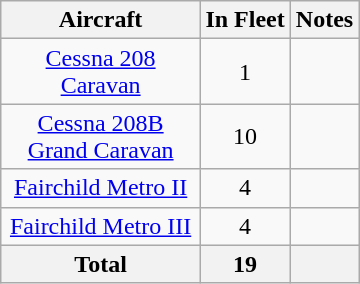<table class="wikitable" style="text-align:center; margin:0.5em auto">
<tr>
<th style="width:125px;">Aircraft</th>
<th>In Fleet</th>
<th>Notes</th>
</tr>
<tr>
<td><a href='#'>Cessna 208 Caravan</a></td>
<td>1</td>
<td></td>
</tr>
<tr>
<td><a href='#'>Cessna 208B Grand Caravan</a></td>
<td>10</td>
<td></td>
</tr>
<tr>
<td><a href='#'>Fairchild Metro II</a></td>
<td>4</td>
<td></td>
</tr>
<tr>
<td><a href='#'>Fairchild Metro III</a></td>
<td>4</td>
<td></td>
</tr>
<tr>
<th>Total</th>
<th>19 </th>
<th colspan="2" class="unsortable"></th>
</tr>
</table>
